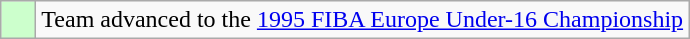<table class="wikitable">
<tr>
<td style="background: #ccffcc;">    </td>
<td>Team advanced to the <a href='#'>1995 FIBA Europe Under-16 Championship</a></td>
</tr>
</table>
